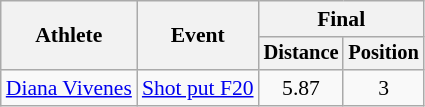<table class=wikitable style="font-size:90%">
<tr>
<th rowspan="2">Athlete</th>
<th rowspan="2">Event</th>
<th colspan="2">Final</th>
</tr>
<tr style="font-size:95%">
<th>Distance</th>
<th>Position</th>
</tr>
<tr align=center>
<td align=left><a href='#'>Diana Vivenes</a></td>
<td align=left><a href='#'>Shot put F20</a></td>
<td>5.87</td>
<td>3</td>
</tr>
</table>
